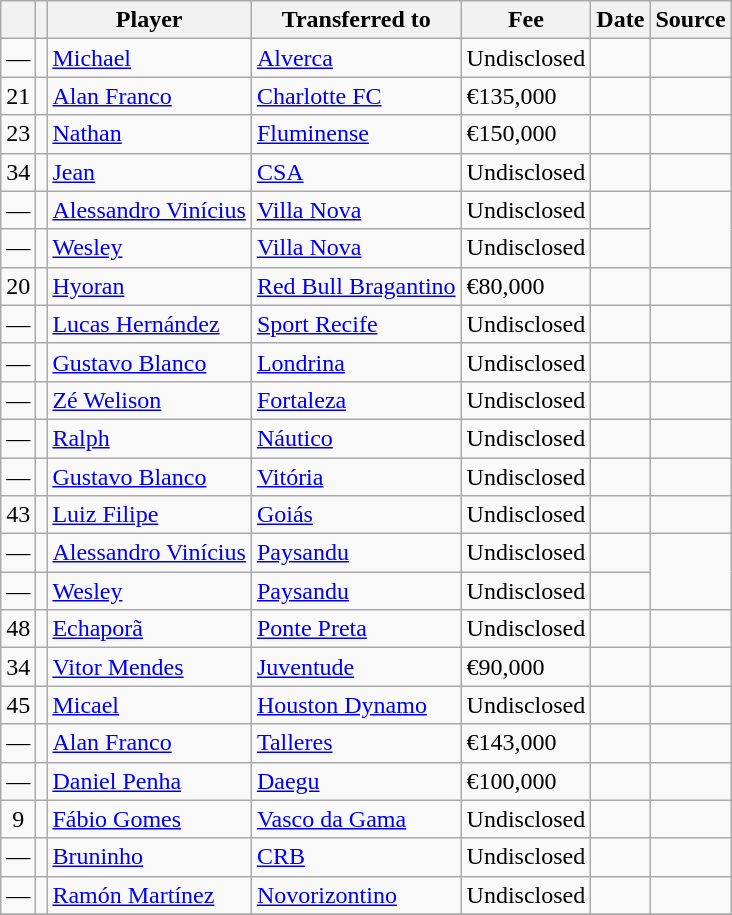<table class="wikitable plainrowheaders sortable">
<tr>
<th></th>
<th></th>
<th>Player</th>
<th>Transferred to</th>
<th>Fee</th>
<th>Date</th>
<th>Source</th>
</tr>
<tr>
<td align=center>—</td>
<td align=center></td>
<td> <a href='#'>Michael</a></td>
<td> <a href='#'>Alverca</a></td>
<td>Undisclosed</td>
<td></td>
<td align=center></td>
</tr>
<tr>
<td align=center>21</td>
<td align=center></td>
<td> <a href='#'>Alan Franco</a></td>
<td> <a href='#'>Charlotte FC</a></td>
<td>€135,000</td>
<td></td>
<td align=center></td>
</tr>
<tr>
<td align=center>23</td>
<td align=center></td>
<td> <a href='#'>Nathan</a></td>
<td><a href='#'>Fluminense</a></td>
<td>€150,000</td>
<td></td>
<td align=center></td>
</tr>
<tr>
<td align=center>34</td>
<td align=center></td>
<td> <a href='#'>Jean</a></td>
<td><a href='#'>CSA</a></td>
<td>Undisclosed</td>
<td></td>
<td align=center></td>
</tr>
<tr>
<td align=center>—</td>
<td align=center></td>
<td> <a href='#'>Alessandro Vinícius</a></td>
<td><a href='#'>Villa Nova</a></td>
<td>Undisclosed</td>
<td></td>
<td rowspan=2 align=center></td>
</tr>
<tr>
<td align=center>—</td>
<td align=center></td>
<td> <a href='#'>Wesley</a></td>
<td><a href='#'>Villa Nova</a></td>
<td>Undisclosed</td>
<td></td>
</tr>
<tr>
<td align=center>20</td>
<td align=center></td>
<td> <a href='#'>Hyoran</a></td>
<td><a href='#'>Red Bull Bragantino</a></td>
<td>€80,000</td>
<td></td>
<td align=center></td>
</tr>
<tr>
<td align=center>—</td>
<td align=center></td>
<td> <a href='#'>Lucas Hernández</a></td>
<td><a href='#'>Sport Recife</a></td>
<td>Undisclosed</td>
<td></td>
<td align=center></td>
</tr>
<tr>
<td align=center>—</td>
<td align=center></td>
<td> <a href='#'>Gustavo Blanco</a></td>
<td><a href='#'>Londrina</a></td>
<td>Undisclosed</td>
<td></td>
<td align=center></td>
</tr>
<tr>
<td align=center>—</td>
<td align=center></td>
<td> <a href='#'>Zé Welison</a></td>
<td><a href='#'>Fortaleza</a></td>
<td>Undisclosed</td>
<td></td>
<td align=center></td>
</tr>
<tr>
<td align=center>—</td>
<td align=center></td>
<td> <a href='#'>Ralph</a></td>
<td><a href='#'>Náutico</a></td>
<td>Undisclosed</td>
<td></td>
<td align=center></td>
</tr>
<tr>
<td align=center>—</td>
<td align=center></td>
<td> <a href='#'>Gustavo Blanco</a></td>
<td><a href='#'>Vitória</a></td>
<td>Undisclosed</td>
<td></td>
<td align=center></td>
</tr>
<tr>
<td align=center>43</td>
<td align=center></td>
<td> <a href='#'>Luiz Filipe</a></td>
<td><a href='#'>Goiás</a></td>
<td>Undisclosed</td>
<td></td>
<td align=center></td>
</tr>
<tr>
<td align=center>—</td>
<td align=center></td>
<td> <a href='#'>Alessandro Vinícius</a></td>
<td><a href='#'>Paysandu</a></td>
<td>Undisclosed</td>
<td></td>
<td rowspan=2 align=center></td>
</tr>
<tr>
<td align=center>—</td>
<td align=center></td>
<td> <a href='#'>Wesley</a></td>
<td><a href='#'>Paysandu</a></td>
<td>Undisclosed</td>
<td></td>
</tr>
<tr>
<td align=center>48</td>
<td align=center></td>
<td> <a href='#'>Echaporã</a></td>
<td><a href='#'>Ponte Preta</a></td>
<td>Undisclosed</td>
<td></td>
<td align=center></td>
</tr>
<tr>
<td align=center>34</td>
<td align=center></td>
<td> <a href='#'>Vitor Mendes</a></td>
<td><a href='#'>Juventude</a></td>
<td>€90,000</td>
<td></td>
<td align=center></td>
</tr>
<tr>
<td align=center>45</td>
<td align=center></td>
<td> <a href='#'>Micael</a></td>
<td> <a href='#'>Houston Dynamo</a></td>
<td>Undisclosed</td>
<td></td>
<td align=center></td>
</tr>
<tr>
<td align=center>—</td>
<td align=center></td>
<td> <a href='#'>Alan Franco</a></td>
<td> <a href='#'>Talleres</a></td>
<td>€143,000</td>
<td></td>
<td align=center></td>
</tr>
<tr>
<td align=center>—</td>
<td align=center></td>
<td> <a href='#'>Daniel Penha</a></td>
<td> <a href='#'>Daegu</a></td>
<td>€100,000</td>
<td></td>
<td align=center></td>
</tr>
<tr>
<td align=center>9</td>
<td align=center></td>
<td> <a href='#'>Fábio Gomes</a></td>
<td><a href='#'>Vasco da Gama</a></td>
<td>Undisclosed</td>
<td></td>
<td align=center></td>
</tr>
<tr>
<td align=center>—</td>
<td align=center></td>
<td> <a href='#'>Bruninho</a></td>
<td><a href='#'>CRB</a></td>
<td>Undisclosed</td>
<td></td>
<td align=center></td>
</tr>
<tr>
<td align=center>—</td>
<td align=center></td>
<td> <a href='#'>Ramón Martínez</a></td>
<td><a href='#'>Novorizontino</a></td>
<td>Undisclosed</td>
<td></td>
<td align=center></td>
</tr>
<tr>
</tr>
</table>
